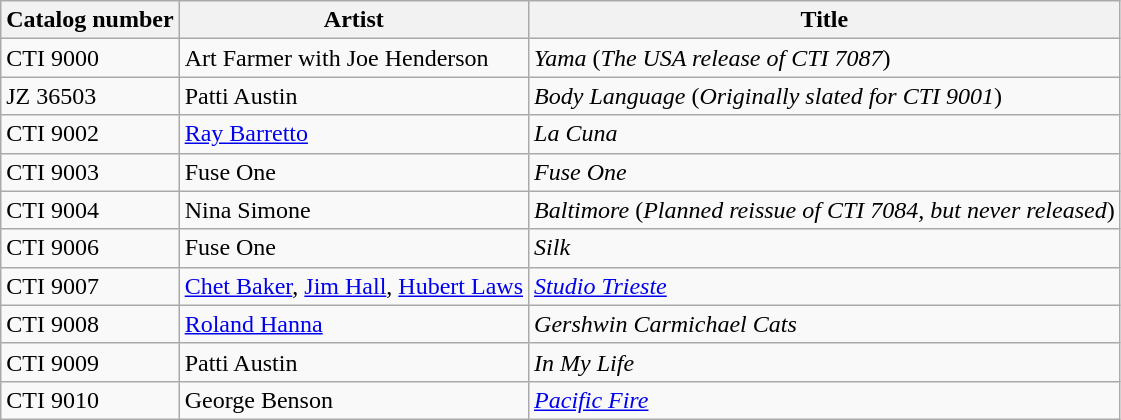<table align="center" | class="wikitable sortable" | bgcolor="#CCCCCC">
<tr>
<th>Catalog number</th>
<th>Artist</th>
<th>Title</th>
</tr>
<tr>
<td>CTI 9000</td>
<td>Art Farmer with Joe Henderson</td>
<td><em>Yama</em> (<em>The USA release of CTI 7087</em>)</td>
</tr>
<tr>
<td>JZ 36503</td>
<td>Patti Austin</td>
<td><em>Body Language</em> (<em>Originally slated for CTI 9001</em>)</td>
</tr>
<tr>
<td>CTI 9002</td>
<td><a href='#'>Ray Barretto</a></td>
<td><em>La Cuna</em></td>
</tr>
<tr>
<td>CTI 9003</td>
<td>Fuse One</td>
<td><em>Fuse One</em></td>
</tr>
<tr>
<td>CTI 9004</td>
<td>Nina Simone</td>
<td><em>Baltimore</em> (<em>Planned reissue of CTI 7084, but never released</em>)</td>
</tr>
<tr>
<td>CTI 9006</td>
<td>Fuse One</td>
<td><em>Silk</em></td>
</tr>
<tr>
<td>CTI 9007</td>
<td><a href='#'>Chet Baker</a>, <a href='#'>Jim Hall</a>, <a href='#'>Hubert Laws</a></td>
<td><em><a href='#'>Studio Trieste</a></em></td>
</tr>
<tr>
<td>CTI 9008</td>
<td><a href='#'>Roland Hanna</a></td>
<td><em>Gershwin Carmichael Cats</em></td>
</tr>
<tr>
<td>CTI 9009</td>
<td>Patti Austin</td>
<td><em>In My Life</em></td>
</tr>
<tr>
<td>CTI 9010</td>
<td>George Benson</td>
<td><em><a href='#'>Pacific Fire</a></em></td>
</tr>
</table>
